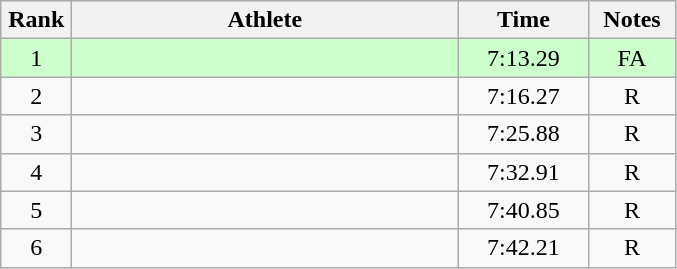<table class=wikitable style="text-align:center">
<tr>
<th width=40>Rank</th>
<th width=250>Athlete</th>
<th width=80>Time</th>
<th width=50>Notes</th>
</tr>
<tr bgcolor="ccffcc">
<td>1</td>
<td align=left></td>
<td>7:13.29</td>
<td>FA</td>
</tr>
<tr>
<td>2</td>
<td align=left></td>
<td>7:16.27</td>
<td>R</td>
</tr>
<tr>
<td>3</td>
<td align=left></td>
<td>7:25.88</td>
<td>R</td>
</tr>
<tr>
<td>4</td>
<td align=left></td>
<td>7:32.91</td>
<td>R</td>
</tr>
<tr>
<td>5</td>
<td align=left></td>
<td>7:40.85</td>
<td>R</td>
</tr>
<tr>
<td>6</td>
<td align=left></td>
<td>7:42.21</td>
<td>R</td>
</tr>
</table>
